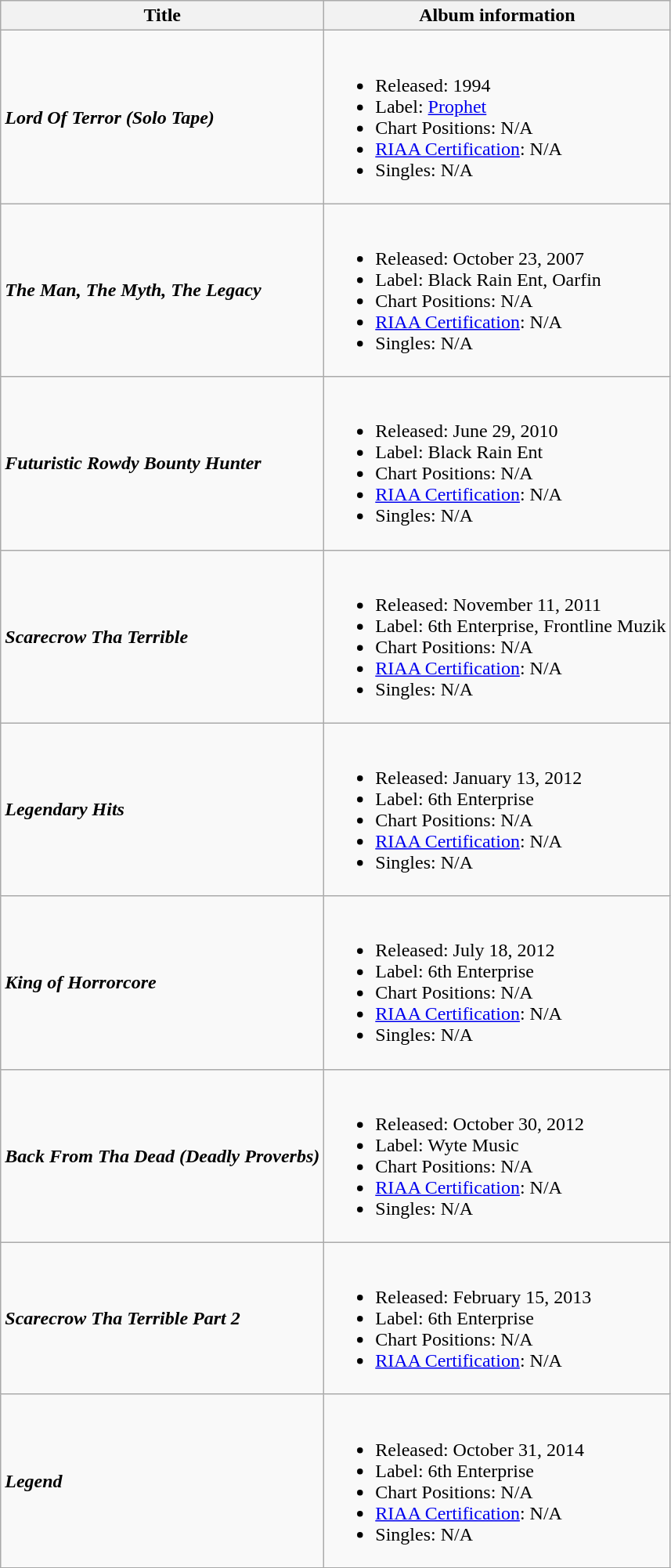<table class="wikitable">
<tr>
<th align="center">Title</th>
<th align="center">Album information</th>
</tr>
<tr>
<td align="left"><strong><em>Lord Of Terror (Solo Tape)</em></strong></td>
<td align="left"><br><ul><li>Released: 1994</li><li>Label: <a href='#'>Prophet</a></li><li>Chart Positions: N/A</li><li><a href='#'>RIAA Certification</a>: N/A</li><li>Singles: N/A</li></ul></td>
</tr>
<tr>
<td align="left"><strong><em>The Man, The Myth, The Legacy</em></strong></td>
<td align="left"><br><ul><li>Released: October 23, 2007</li><li>Label: Black Rain Ent, Oarfin</li><li>Chart Positions: N/A</li><li><a href='#'>RIAA Certification</a>: N/A</li><li>Singles: N/A</li></ul></td>
</tr>
<tr>
<td align="left"><strong><em>Futuristic Rowdy Bounty Hunter</em></strong></td>
<td align="left"><br><ul><li>Released: June 29, 2010</li><li>Label: Black Rain Ent</li><li>Chart Positions: N/A</li><li><a href='#'>RIAA Certification</a>: N/A</li><li>Singles: N/A</li></ul></td>
</tr>
<tr>
<td align="left"><strong><em>Scarecrow Tha Terrible</em></strong></td>
<td align="left"><br><ul><li>Released: November 11, 2011</li><li>Label: 6th Enterprise, Frontline Muzik</li><li>Chart Positions: N/A</li><li><a href='#'>RIAA Certification</a>: N/A</li><li>Singles: N/A</li></ul></td>
</tr>
<tr>
<td align="left"><strong><em>Legendary Hits</em></strong></td>
<td align="left"><br><ul><li>Released: January 13, 2012</li><li>Label: 6th Enterprise</li><li>Chart Positions:  N/A</li><li><a href='#'>RIAA Certification</a>: N/A</li><li>Singles: N/A</li></ul></td>
</tr>
<tr>
<td align="left"><strong><em>King of Horrorcore</em></strong></td>
<td align="left"><br><ul><li>Released: July 18, 2012</li><li>Label: 6th Enterprise</li><li>Chart Positions:  N/A</li><li><a href='#'>RIAA Certification</a>: N/A</li><li>Singles: N/A</li></ul></td>
</tr>
<tr>
<td align="left"><strong><em>Back From Tha Dead (Deadly Proverbs)</em></strong></td>
<td align="left"><br><ul><li>Released: October 30, 2012</li><li>Label: Wyte Music</li><li>Chart Positions: N/A</li><li><a href='#'>RIAA Certification</a>: N/A</li><li>Singles: N/A</li></ul></td>
</tr>
<tr>
<td align="left"><strong><em>Scarecrow Tha Terrible Part 2</em></strong></td>
<td align="left"><br><ul><li>Released: February 15, 2013</li><li>Label: 6th Enterprise</li><li>Chart Positions: N/A</li><li><a href='#'>RIAA Certification</a>: N/A</li></ul></td>
</tr>
<tr>
<td align="left"><strong><em>Legend</em></strong></td>
<td align="left"><br><ul><li>Released: October 31, 2014</li><li>Label: 6th Enterprise</li><li>Chart Positions: N/A</li><li><a href='#'>RIAA Certification</a>: N/A</li><li>Singles: N/A</li></ul></td>
</tr>
<tr>
</tr>
</table>
